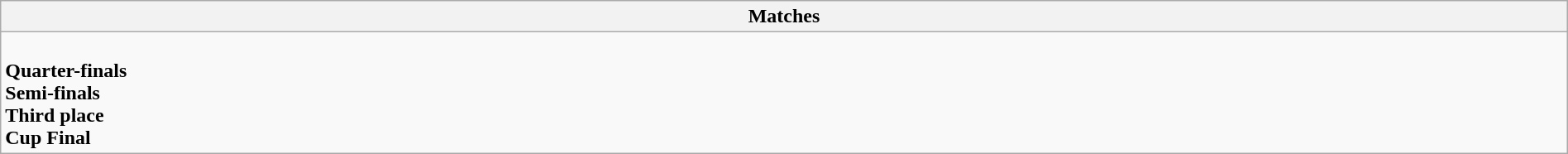<table class="wikitable collapsible collapsed" style="width:100%;">
<tr>
<th>Matches</th>
</tr>
<tr>
<td><br><strong>Quarter-finals</strong>



<br><strong>Semi-finals</strong>

<br><strong>Third place</strong>
<br><strong>Cup Final</strong>
</td>
</tr>
</table>
